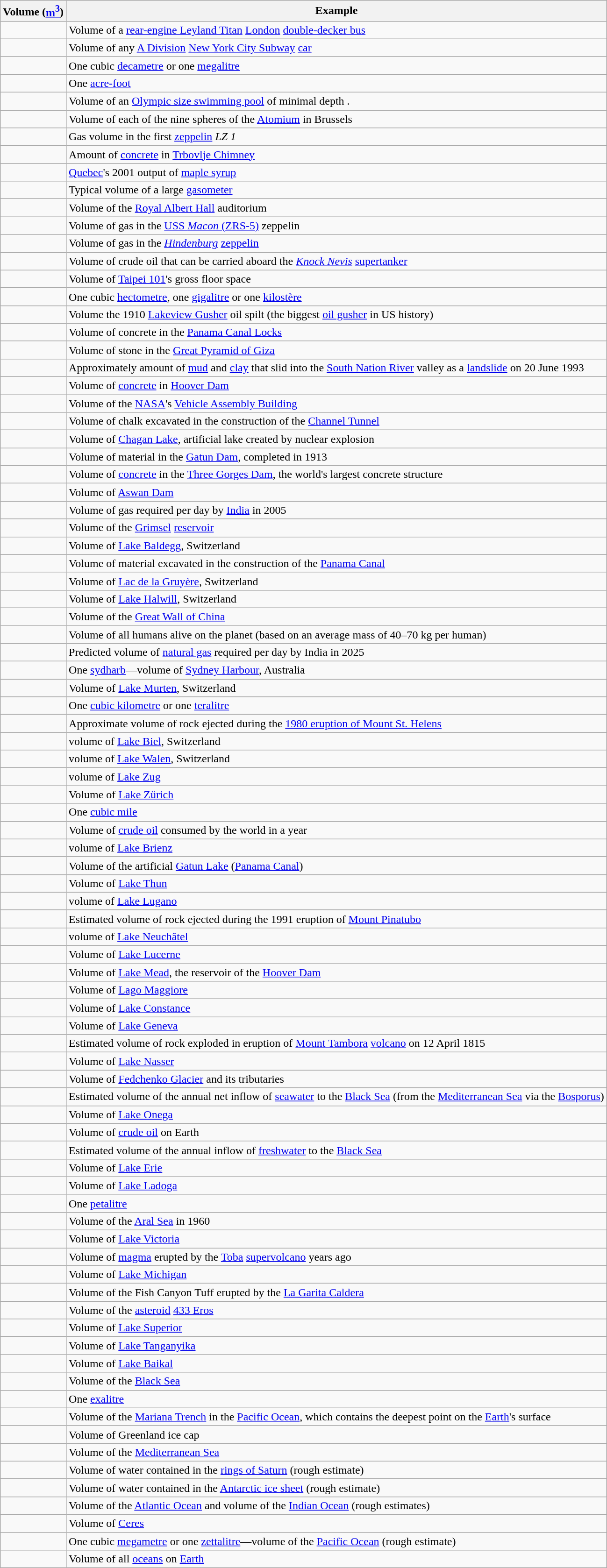<table class=wikitable>
<tr>
<th>Volume (<a href='#'>m<sup>3</sup></a>)</th>
<th>Example</th>
</tr>
<tr>
<td align=right valign=top></td>
<td>Volume of a <a href='#'>rear-engine Leyland Titan</a> <a href='#'>London</a> <a href='#'>double-decker bus</a></td>
</tr>
<tr>
<td align=right valign=top></td>
<td>Volume of any <a href='#'>A Division</a> <a href='#'>New York City Subway</a> <a href='#'>car</a></td>
</tr>
<tr>
<td align=right valign=top> </td>
<td>One cubic <a href='#'>decametre</a> or one <a href='#'>megalitre</a></td>
</tr>
<tr>
<td align=right valign=top></td>
<td>One <a href='#'>acre-foot</a></td>
</tr>
<tr>
<td align=right valign=top></td>
<td>Volume of an <a href='#'>Olympic size swimming pool</a> of minimal depth .</td>
</tr>
<tr>
<td align=right valign=top></td>
<td>Volume of each of the nine spheres of the <a href='#'>Atomium</a> in Brussels</td>
</tr>
<tr>
<td align=right valign=top></td>
<td>Gas volume in the first <a href='#'>zeppelin</a> <em>LZ 1</em></td>
</tr>
<tr>
<td align=right valign=top></td>
<td>Amount of <a href='#'>concrete</a> in <a href='#'>Trbovlje Chimney</a></td>
</tr>
<tr>
<td align=right valign=top></td>
<td><a href='#'>Quebec</a>'s 2001 output of <a href='#'>maple syrup</a></td>
</tr>
<tr>
<td align=right valign=top></td>
<td>Typical volume of a large <a href='#'>gasometer</a></td>
</tr>
<tr>
<td align=right valign=top></td>
<td>Volume of the <a href='#'>Royal Albert Hall</a> auditorium</td>
</tr>
<tr>
<td align=right valign=top></td>
<td>Volume of gas in the <a href='#'>USS <em>Macon</em> (ZRS-5)</a> zeppelin</td>
</tr>
<tr>
<td align=right valign=top></td>
<td>Volume of gas in the <em><a href='#'>Hindenburg</a></em> <a href='#'>zeppelin</a></td>
</tr>
<tr>
<td align=right valign=top></td>
<td>Volume of crude oil that can be carried aboard the <em><a href='#'>Knock Nevis</a></em> <a href='#'>supertanker</a></td>
</tr>
<tr>
<td align=right valign=top></td>
<td>Volume of <a href='#'>Taipei 101</a>'s gross floor space</td>
</tr>
<tr>
<td align=right valign=top> </td>
<td>One cubic <a href='#'>hectometre</a>, one <a href='#'>gigalitre</a> or one <a href='#'>kilostère</a></td>
</tr>
<tr>
<td align=right valign=top></td>
<td>Volume the 1910 <a href='#'>Lakeview Gusher</a> oil spilt (the biggest <a href='#'>oil gusher</a> in US history)</td>
</tr>
<tr>
<td align=right valign=top></td>
<td>Volume of concrete in the <a href='#'>Panama Canal Locks</a></td>
</tr>
<tr>
<td align=right valign=top></td>
<td>Volume of stone in the <a href='#'>Great Pyramid of Giza</a></td>
</tr>
<tr>
<td align=right valign=top></td>
<td>Approximately amount of <a href='#'>mud</a> and <a href='#'>clay</a> that slid into the <a href='#'>South Nation River</a> valley as a <a href='#'>landslide</a> on 20 June 1993</td>
</tr>
<tr>
<td align=right valign=top></td>
<td>Volume of <a href='#'>concrete</a> in <a href='#'>Hoover Dam</a></td>
</tr>
<tr>
<td align=right valign=top></td>
<td>Volume of the <a href='#'>NASA</a>'s <a href='#'>Vehicle Assembly Building</a></td>
</tr>
<tr>
<td align=right valign=top></td>
<td>Volume of chalk excavated in the construction of the <a href='#'>Channel Tunnel</a></td>
</tr>
<tr>
<td align=right valign=top></td>
<td>Volume of <a href='#'>Chagan Lake</a>, artificial lake created by nuclear explosion</td>
</tr>
<tr>
<td align=right valign=top></td>
<td>Volume of material in the <a href='#'>Gatun Dam</a>, completed in 1913</td>
</tr>
<tr>
<td align=right valign=top></td>
<td>Volume of <a href='#'>concrete</a> in the <a href='#'>Three Gorges Dam</a>, the world's largest concrete structure</td>
</tr>
<tr>
<td align=right valign=top></td>
<td>Volume of <a href='#'>Aswan Dam</a></td>
</tr>
<tr>
<td align=right valign=top></td>
<td>Volume of gas required per day by <a href='#'>India</a> in 2005</td>
</tr>
<tr>
<td align=right valign=top></td>
<td>Volume of the <a href='#'>Grimsel</a> <a href='#'>reservoir</a></td>
</tr>
<tr>
<td align=right valign=top></td>
<td>Volume of <a href='#'>Lake Baldegg</a>, Switzerland</td>
</tr>
<tr>
<td align=right valign=top></td>
<td>Volume of material excavated in the construction of the <a href='#'>Panama Canal</a></td>
</tr>
<tr>
<td align=right valign=top></td>
<td>Volume of <a href='#'>Lac de la Gruyère</a>, Switzerland</td>
</tr>
<tr>
<td align=right valign=top></td>
<td>Volume of <a href='#'>Lake Halwill</a>, Switzerland</td>
</tr>
<tr>
<td align=right valign=top></td>
<td>Volume of the <a href='#'>Great Wall of China</a></td>
</tr>
<tr>
<td align=right valign=top></td>
<td>Volume of all humans alive on the planet (based on an average mass of 40–70 kg per human)</td>
</tr>
<tr>
<td align=right valign=top></td>
<td>Predicted volume of <a href='#'>natural gas</a> required per day by India in 2025</td>
</tr>
<tr>
<td align=right valign=top></td>
<td>One <a href='#'>sydharb</a>—volume of <a href='#'>Sydney Harbour</a>, Australia</td>
</tr>
<tr>
<td align=right valign=top></td>
<td>Volume of <a href='#'>Lake Murten</a>, Switzerland</td>
</tr>
<tr>
<td align=right valign=top> </td>
<td>One <a href='#'>cubic kilometre</a> or one <a href='#'>teralitre</a></td>
</tr>
<tr>
<td align=right valign=top></td>
<td>Approximate volume of rock ejected during the <a href='#'>1980 eruption of Mount St. Helens</a></td>
</tr>
<tr>
<td align=right valign=top></td>
<td>volume of <a href='#'>Lake Biel</a>, Switzerland</td>
</tr>
<tr>
<td align=right valign=top></td>
<td>volume of <a href='#'>Lake Walen</a>, Switzerland</td>
</tr>
<tr>
<td align=right valign=top></td>
<td>volume of <a href='#'>Lake Zug</a></td>
</tr>
<tr>
<td align=right valign=top></td>
<td>Volume of <a href='#'>Lake Zürich</a></td>
</tr>
<tr>
<td align=right valign=top></td>
<td>One <a href='#'>cubic mile</a></td>
</tr>
<tr>
<td align=right valign=top></td>
<td>Volume of <a href='#'>crude oil</a> consumed by the world in a year</td>
</tr>
<tr>
<td align=right valign=top></td>
<td>volume of <a href='#'>Lake Brienz</a></td>
</tr>
<tr>
<td align=right valign=top></td>
<td>Volume of the artificial <a href='#'>Gatun Lake</a> (<a href='#'>Panama Canal</a>)</td>
</tr>
<tr>
<td align=right valign=top></td>
<td>Volume of <a href='#'>Lake Thun</a></td>
</tr>
<tr>
<td align=right valign=top></td>
<td>volume of <a href='#'>Lake Lugano</a></td>
</tr>
<tr>
<td align=right valign=top></td>
<td>Estimated volume of rock ejected during the 1991 eruption of <a href='#'>Mount Pinatubo</a></td>
</tr>
<tr>
<td align=right valign=top></td>
<td>volume of <a href='#'>Lake Neuchâtel</a></td>
</tr>
<tr>
<td align=right valign=top></td>
<td>Volume of <a href='#'>Lake Lucerne</a></td>
</tr>
<tr>
<td align=right valign=top></td>
<td>Volume of <a href='#'>Lake Mead</a>, the reservoir of the <a href='#'>Hoover Dam</a></td>
</tr>
<tr>
<td align=right valign=top></td>
<td>Volume of <a href='#'>Lago Maggiore</a></td>
</tr>
<tr>
<td align=right valign=top></td>
<td>Volume of <a href='#'>Lake Constance</a></td>
</tr>
<tr>
<td align=right valign=top></td>
<td>Volume of <a href='#'>Lake Geneva</a></td>
</tr>
<tr>
<td align=right valign=top></td>
<td>Estimated volume of rock exploded in eruption of <a href='#'>Mount Tambora</a> <a href='#'>volcano</a> on 12 April 1815</td>
</tr>
<tr>
<td align=right valign=top></td>
<td>Volume of <a href='#'>Lake Nasser</a></td>
</tr>
<tr>
<td align=right valign=top></td>
<td>Volume of <a href='#'>Fedchenko Glacier</a> and its tributaries</td>
</tr>
<tr>
<td align=right valign=top></td>
<td>Estimated volume of the annual net inflow of <a href='#'>seawater</a> to the <a href='#'>Black Sea</a> (from the <a href='#'>Mediterranean Sea</a> via the <a href='#'>Bosporus</a>)</td>
</tr>
<tr>
<td align=right valign=top></td>
<td>Volume of <a href='#'>Lake Onega</a></td>
</tr>
<tr>
<td align=right valign=top></td>
<td>Volume of <a href='#'>crude oil</a> on Earth</td>
</tr>
<tr>
<td align=right valign=top></td>
<td>Estimated volume of the annual inflow of <a href='#'>freshwater</a> to the <a href='#'>Black Sea</a></td>
</tr>
<tr>
<td align=right valign=top></td>
<td>Volume of <a href='#'>Lake Erie</a></td>
</tr>
<tr>
<td align=right valign=top></td>
<td>Volume of <a href='#'>Lake Ladoga</a></td>
</tr>
<tr>
<td align=right valign=top> </td>
<td>One <a href='#'>petalitre</a></td>
</tr>
<tr>
<td align=right valign=top></td>
<td>Volume of the <a href='#'>Aral Sea</a> in 1960</td>
</tr>
<tr>
<td align=right valign=top></td>
<td>Volume of <a href='#'>Lake Victoria</a></td>
</tr>
<tr>
<td align=right valign=top></td>
<td>Volume of <a href='#'>magma</a> erupted by the <a href='#'>Toba</a> <a href='#'>supervolcano</a>  years ago</td>
</tr>
<tr>
<td align=right valign=top></td>
<td>Volume of <a href='#'>Lake Michigan</a></td>
</tr>
<tr>
<td align=right valign=top></td>
<td>Volume of the Fish Canyon Tuff erupted by the <a href='#'>La Garita Caldera</a></td>
</tr>
<tr>
<td align=right valign=top></td>
<td>Volume of the <a href='#'>asteroid</a> <a href='#'>433 Eros</a></td>
</tr>
<tr>
<td align=right valign=top></td>
<td>Volume of <a href='#'>Lake Superior</a></td>
</tr>
<tr>
<td align=right valign=top></td>
<td>Volume of <a href='#'>Lake Tanganyika</a></td>
</tr>
<tr>
<td align=right valign=top></td>
<td>Volume of <a href='#'>Lake Baikal</a></td>
</tr>
<tr>
<td align=right valign=top></td>
<td>Volume of the <a href='#'>Black Sea</a></td>
</tr>
<tr>
<td align=right valign=top></td>
<td>One <a href='#'>exalitre</a></td>
</tr>
<tr>
<td align=right valign=top> </td>
<td>Volume of the <a href='#'>Mariana Trench</a> in the <a href='#'>Pacific Ocean</a>, which contains the deepest point on the <a href='#'>Earth</a>'s surface</td>
</tr>
<tr>
<td align=right valign=top></td>
<td>Volume of Greenland ice cap</td>
</tr>
<tr>
<td align=right valign=top></td>
<td>Volume of the <a href='#'>Mediterranean Sea</a></td>
</tr>
<tr>
<td align=right valign=top></td>
<td>Volume of water contained in the <a href='#'>rings of Saturn</a> (rough estimate)</td>
</tr>
<tr>
<td align=right valign=top></td>
<td>Volume of water contained in the <a href='#'>Antarctic ice sheet</a> (rough estimate)</td>
</tr>
<tr>
<td align=right valign=top></td>
<td>Volume of the <a href='#'>Atlantic Ocean</a> and volume of the <a href='#'>Indian Ocean</a> (rough estimates)</td>
</tr>
<tr>
<td align=right valign=top></td>
<td>Volume of <a href='#'>Ceres</a></td>
</tr>
<tr>
<td align=right valign=top></td>
<td>One cubic <a href='#'>megametre</a> or one <a href='#'>zettalitre</a>—volume of the <a href='#'>Pacific Ocean</a> (rough estimate)</td>
</tr>
<tr>
<td align=right valign=top></td>
<td>Volume of all <a href='#'>oceans</a> on <a href='#'>Earth</a></td>
</tr>
</table>
